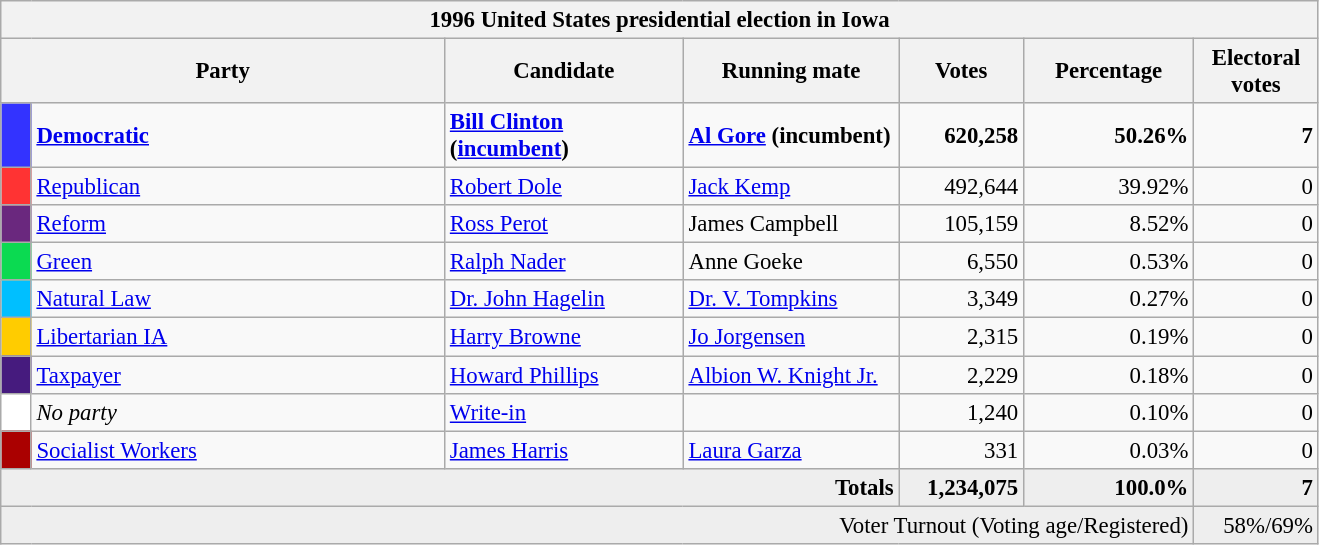<table class="wikitable" style="font-size: 95%;">
<tr>
<th colspan="7">1996 United States presidential election in Iowa</th>
</tr>
<tr>
<th colspan="2" style="width: 19em">Party</th>
<th style="width: 10em">Candidate</th>
<th style="width: 9em">Running mate</th>
<th style="width: 5em">Votes</th>
<th style="width: 7em">Percentage</th>
<th style="width: 5em">Electoral votes</th>
</tr>
<tr>
<th style="background-color:#3333FF; width: 3px"></th>
<td style="width: 130px"><strong><a href='#'>Democratic</a></strong></td>
<td><strong><a href='#'>Bill Clinton</a> (<a href='#'>incumbent</a>)</strong></td>
<td><strong><a href='#'>Al Gore</a></strong> <strong>(incumbent)</strong></td>
<td align="right"><strong>620,258</strong></td>
<td align="right"><strong>50.26%</strong></td>
<td align="right"><strong>7</strong></td>
</tr>
<tr>
<th style="background-color:#FF3333; width: 3px"></th>
<td style="width: 130px"><a href='#'>Republican</a></td>
<td><a href='#'>Robert Dole</a></td>
<td><a href='#'>Jack Kemp</a></td>
<td align="right">492,644</td>
<td align="right">39.92%</td>
<td align="right">0</td>
</tr>
<tr>
<th style="background-color:#6A287E; width: 3px"></th>
<td style="width: 130px"><a href='#'>Reform</a></td>
<td><a href='#'>Ross Perot</a></td>
<td>James Campbell</td>
<td align="right">105,159</td>
<td align="right">8.52%</td>
<td align="right">0</td>
</tr>
<tr>
<th style="background-color:#0BDA51; width: 3px"></th>
<td style="width: 130px"><a href='#'>Green</a></td>
<td><a href='#'>Ralph Nader</a></td>
<td>Anne Goeke</td>
<td align="right">6,550</td>
<td align="right">0.53%</td>
<td align="right">0</td>
</tr>
<tr>
<th style="background-color:#00BFFF; width: 3px"></th>
<td style="width: 130px"><a href='#'>Natural Law</a></td>
<td><a href='#'>Dr. John Hagelin</a></td>
<td><a href='#'>Dr. V. Tompkins</a></td>
<td align="right">3,349</td>
<td align="right">0.27%</td>
<td align="right">0</td>
</tr>
<tr>
<th style="background-color:#FFCC00; width: 3px"></th>
<td style="width: 130px"><a href='#'>Libertarian IA</a></td>
<td><a href='#'>Harry Browne</a></td>
<td><a href='#'>Jo Jorgensen</a></td>
<td align="right">2,315</td>
<td align="right">0.19%</td>
<td align="right">0</td>
</tr>
<tr>
<th style="background-color:#461B7E; width: 3px"></th>
<td style="width: 130px"><a href='#'>Taxpayer</a></td>
<td><a href='#'>Howard Phillips</a></td>
<td><a href='#'>Albion W. Knight Jr.</a></td>
<td align="right">2,229</td>
<td align="right">0.18%</td>
<td align="right">0</td>
</tr>
<tr>
<th style="background-color:#FFFFFF; width: 3px"></th>
<td style="width: 130px"><em>No party</em></td>
<td><a href='#'>Write-in</a></td>
<td></td>
<td align="right">1,240</td>
<td align="right">0.10%</td>
<td align="right">0</td>
</tr>
<tr>
<th style="background-color:#AA0000; width: 3px"></th>
<td style="width: 130px"><a href='#'>Socialist Workers</a></td>
<td><a href='#'>James Harris</a></td>
<td><a href='#'>Laura Garza</a></td>
<td align="right">331</td>
<td align="right">0.03%</td>
<td align="right">0</td>
</tr>
<tr bgcolor="#EEEEEE">
<td colspan="4" align="right"><strong>Totals</strong></td>
<td align="right"><strong>1,234,075</strong></td>
<td align="right"><strong>100.0%</strong></td>
<td align="right"><strong>7</strong></td>
</tr>
<tr bgcolor="#EEEEEE">
<td colspan="6" align="right">Voter Turnout (Voting age/Registered)</td>
<td colspan="1" align="right">58%/69%</td>
</tr>
</table>
